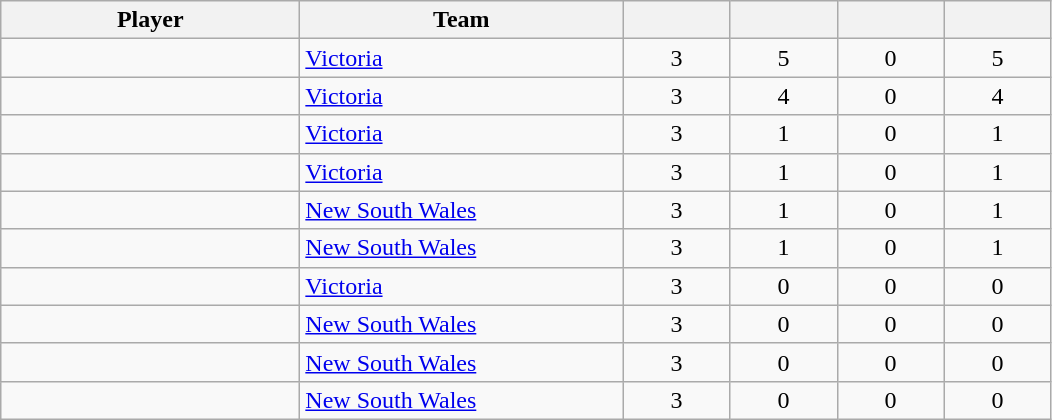<table class="wikitable sortable">
<tr>
<th style="width: 12em;">Player</th>
<th style="width: 13em;">Team</th>
<th style="width: 4em;"></th>
<th style="width: 4em;"></th>
<th style="width: 4em;"></th>
<th style="width: 4em;"></th>
</tr>
<tr style="text-align:center;">
<td style="text-align:left;"></td>
<td style="text-align:left;"><a href='#'>Victoria</a></td>
<td>3</td>
<td>5</td>
<td>0</td>
<td>5</td>
</tr>
<tr style="text-align:center;">
<td style="text-align:left;"></td>
<td style="text-align:left;"><a href='#'>Victoria</a></td>
<td>3</td>
<td>4</td>
<td>0</td>
<td>4</td>
</tr>
<tr style="text-align:center;">
<td style="text-align:left;"></td>
<td style="text-align:left;"><a href='#'>Victoria</a></td>
<td>3</td>
<td>1</td>
<td>0</td>
<td>1</td>
</tr>
<tr style="text-align:center;">
<td style="text-align:left;"></td>
<td style="text-align:left;"><a href='#'>Victoria</a></td>
<td>3</td>
<td>1</td>
<td>0</td>
<td>1</td>
</tr>
<tr style="text-align:center;">
<td style="text-align:left;"></td>
<td style="text-align:left;"><a href='#'>New South Wales</a></td>
<td>3</td>
<td>1</td>
<td>0</td>
<td>1</td>
</tr>
<tr style="text-align:center;">
<td style="text-align:left;"></td>
<td style="text-align:left;"><a href='#'>New South Wales</a></td>
<td>3</td>
<td>1</td>
<td>0</td>
<td>1</td>
</tr>
<tr style="text-align:center;">
<td style="text-align:left;"></td>
<td style="text-align:left;"><a href='#'>Victoria</a></td>
<td>3</td>
<td>0</td>
<td>0</td>
<td>0</td>
</tr>
<tr style="text-align:center;">
<td style="text-align:left;"></td>
<td style="text-align:left;"><a href='#'>New South Wales</a></td>
<td>3</td>
<td>0</td>
<td>0</td>
<td>0</td>
</tr>
<tr style="text-align:center;">
<td style="text-align:left;"></td>
<td style="text-align:left;"><a href='#'>New South Wales</a></td>
<td>3</td>
<td>0</td>
<td>0</td>
<td>0</td>
</tr>
<tr style="text-align:center;">
<td style="text-align:left;"></td>
<td style="text-align:left;"><a href='#'>New South Wales</a></td>
<td>3</td>
<td>0</td>
<td>0</td>
<td>0</td>
</tr>
</table>
